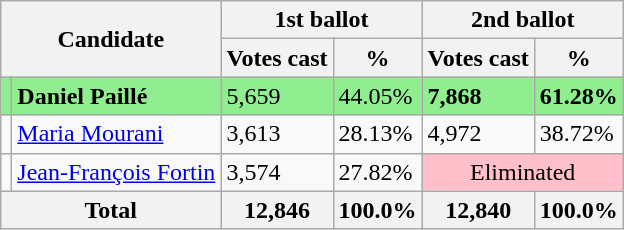<table class="wikitable">
<tr>
<th rowspan="2" colspan="2">Candidate</th>
<th colspan="2">1st ballot</th>
<th colspan="2">2nd ballot</th>
</tr>
<tr>
<th>Votes cast</th>
<th>%</th>
<th>Votes cast</th>
<th>%</th>
</tr>
<tr style="background:lightgreen;">
<td></td>
<td><strong>Daniel Paillé</strong></td>
<td>5,659</td>
<td>44.05%</td>
<td><strong>7,868</strong></td>
<td><strong>61.28%</strong></td>
</tr>
<tr>
<td></td>
<td><a href='#'>Maria Mourani</a></td>
<td>3,613</td>
<td>28.13%</td>
<td>4,972</td>
<td>38.72%</td>
</tr>
<tr>
<td></td>
<td><a href='#'>Jean-François Fortin</a></td>
<td>3,574</td>
<td>27.82%</td>
<td style="text-align:center; background:pink;" colspan="2">Eliminated</td>
</tr>
<tr>
<th colspan="2">Total</th>
<th>12,846</th>
<th>100.0%</th>
<th>12,840</th>
<th>100.0%</th>
</tr>
</table>
